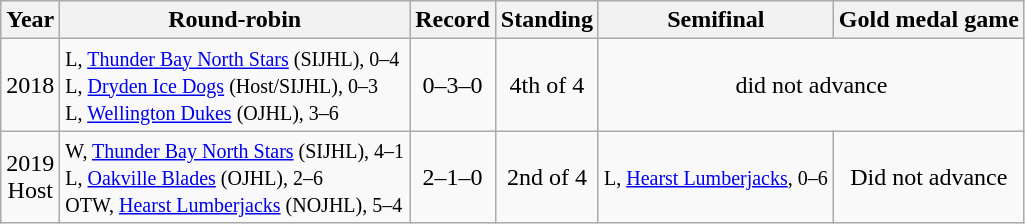<table class="wikitable" style="text-align:center">
<tr>
<th>Year</th>
<th>Round-robin</th>
<th>Record</th>
<th>Standing</th>
<th>Semifinal</th>
<th>Gold medal game</th>
</tr>
<tr>
<td>2018</td>
<td align=left><small>L, <a href='#'>Thunder Bay North Stars</a> (SIJHL), 0–4<br>L, <a href='#'>Dryden Ice Dogs</a> (Host/SIJHL), 0–3<br>L, <a href='#'>Wellington Dukes</a> (OJHL), 3–6</small></td>
<td>0–3–0</td>
<td>4th of 4</td>
<td colspan=2>did not advance</td>
</tr>
<tr>
<td>2019<br>Host</td>
<td align=left><small>W, <a href='#'>Thunder Bay North Stars</a> (SIJHL), 4–1<br>L, <a href='#'>Oakville Blades</a> (OJHL), 2–6<br>OTW, <a href='#'>Hearst Lumberjacks</a> (NOJHL), 5–4</small></td>
<td>2–1–0</td>
<td>2nd of 4</td>
<td><small>L, <a href='#'>Hearst Lumberjacks</a>, 0–6</small></td>
<td>Did not advance</td>
</tr>
</table>
